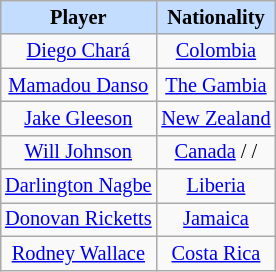<table class="wikitable" style="text-align:center; margin-left:1em; font-size:85%;">
<tr>
<th style="background:#c2ddff; color:black; text-align:center;">Player</th>
<th style="background:#c2ddff; color:black; text-align:center;">Nationality</th>
</tr>
<tr>
<td><a href='#'>Diego Chará</a></td>
<td> <a href='#'>Colombia</a></td>
</tr>
<tr>
<td><a href='#'>Mamadou Danso</a></td>
<td> <a href='#'>The Gambia</a></td>
</tr>
<tr>
<td><a href='#'>Jake Gleeson</a></td>
<td> <a href='#'>New Zealand</a></td>
</tr>
<tr>
<td><a href='#'>Will Johnson</a></td>
<td> <a href='#'>Canada</a> /  / </td>
</tr>
<tr>
<td><a href='#'>Darlington Nagbe</a></td>
<td> <a href='#'>Liberia</a></td>
</tr>
<tr>
<td><a href='#'>Donovan Ricketts</a></td>
<td> <a href='#'>Jamaica</a></td>
</tr>
<tr>
<td><a href='#'>Rodney Wallace</a></td>
<td> <a href='#'>Costa Rica</a></td>
</tr>
</table>
